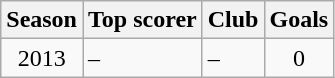<table class="wikitable" style="text-align:center;">
<tr>
<th>Season</th>
<th>Top scorer</th>
<th>Club</th>
<th>Goals</th>
</tr>
<tr>
<td rowspan="1">2013</td>
<td style="text-align:left;">–</td>
<td style="text-align:left;">–</td>
<td rowspan="1">0</td>
</tr>
</table>
